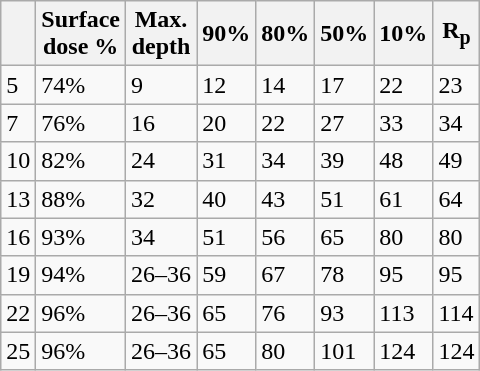<table class="wikitable">
<tr>
<th></th>
<th>Surface<br>dose %</th>
<th>Max.<br>depth</th>
<th>90%</th>
<th>80%</th>
<th>50%</th>
<th>10%</th>
<th>R<sub>p</sub></th>
</tr>
<tr>
<td>5</td>
<td>74%</td>
<td>9</td>
<td>12</td>
<td>14</td>
<td>17</td>
<td>22</td>
<td>23</td>
</tr>
<tr>
<td>7</td>
<td>76%</td>
<td>16</td>
<td>20</td>
<td>22</td>
<td>27</td>
<td>33</td>
<td>34</td>
</tr>
<tr>
<td>10</td>
<td>82%</td>
<td>24</td>
<td>31</td>
<td>34</td>
<td>39</td>
<td>48</td>
<td>49</td>
</tr>
<tr>
<td>13</td>
<td>88%</td>
<td>32</td>
<td>40</td>
<td>43</td>
<td>51</td>
<td>61</td>
<td>64</td>
</tr>
<tr>
<td>16</td>
<td>93%</td>
<td>34</td>
<td>51</td>
<td>56</td>
<td>65</td>
<td>80</td>
<td>80</td>
</tr>
<tr>
<td>19</td>
<td>94%</td>
<td>26–36</td>
<td>59</td>
<td>67</td>
<td>78</td>
<td>95</td>
<td>95</td>
</tr>
<tr>
<td>22</td>
<td>96%</td>
<td>26–36</td>
<td>65</td>
<td>76</td>
<td>93</td>
<td>113</td>
<td>114</td>
</tr>
<tr>
<td>25</td>
<td>96%</td>
<td>26–36</td>
<td>65</td>
<td>80</td>
<td>101</td>
<td>124</td>
<td>124</td>
</tr>
</table>
